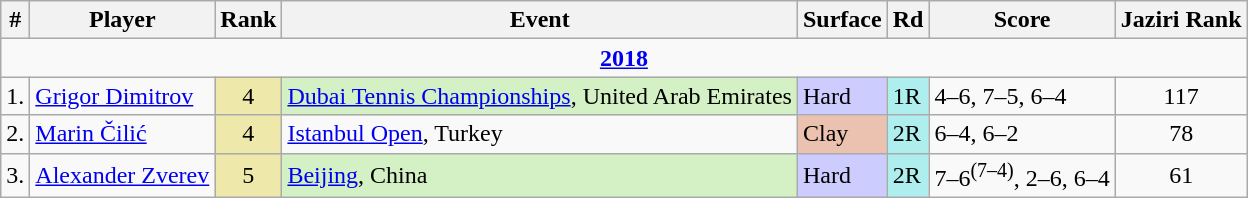<table class="wikitable sortable">
<tr>
<th>#</th>
<th>Player</th>
<th>Rank</th>
<th>Event</th>
<th>Surface</th>
<th>Rd</th>
<th class="unsortable">Score</th>
<th>Jaziri Rank</th>
</tr>
<tr>
<td colspan="8" style="text-align:center"><strong><a href='#'>2018</a></strong></td>
</tr>
<tr>
<td>1.</td>
<td> <a href='#'>Grigor Dimitrov</a></td>
<td align=center bgcolor=eee8aa>4</td>
<td bgcolor=d4f1c5><a href='#'>Dubai Tennis Championships</a>, United Arab Emirates</td>
<td bgcolor=CCCCFF>Hard</td>
<td bgcolor=afeeee>1R</td>
<td>4–6, 7–5, 6–4</td>
<td style=text-align:center>117</td>
</tr>
<tr>
<td>2.</td>
<td> <a href='#'>Marin Čilić</a></td>
<td align=center bgcolor=eee8aa>4</td>
<td><a href='#'>Istanbul Open</a>, Turkey</td>
<td bgcolor=EBC2AF>Clay</td>
<td bgcolor=afeeee>2R</td>
<td>6–4, 6–2</td>
<td style=text-align:center>78</td>
</tr>
<tr>
<td>3.</td>
<td> <a href='#'>Alexander Zverev</a></td>
<td align=center bgcolor=eee8aa>5</td>
<td bgcolor=d4f1c5><a href='#'>Beijing</a>, China</td>
<td bgcolor=ccccff>Hard</td>
<td bgcolor=afeeee>2R</td>
<td>7–6<sup>(7–4)</sup>, 2–6, 6–4</td>
<td style=text-align:center>61</td>
</tr>
</table>
